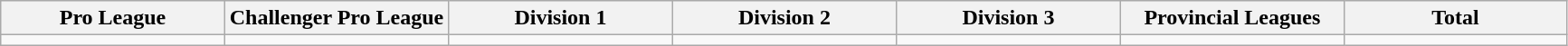<table class="wikitable">
<tr>
<th width="14.3%">Pro League</th>
<th width="14.3%">Challenger Pro League</th>
<th width="14.3%">Division 1</th>
<th width="14.3%">Division 2</th>
<th width="14.3%">Division 3</th>
<th width="14.3%">Provincial Leagues</th>
<th width="14.3%">Total</th>
</tr>
<tr>
<td></td>
<td></td>
<td></td>
<td></td>
<td></td>
<td></td>
<td></td>
</tr>
</table>
